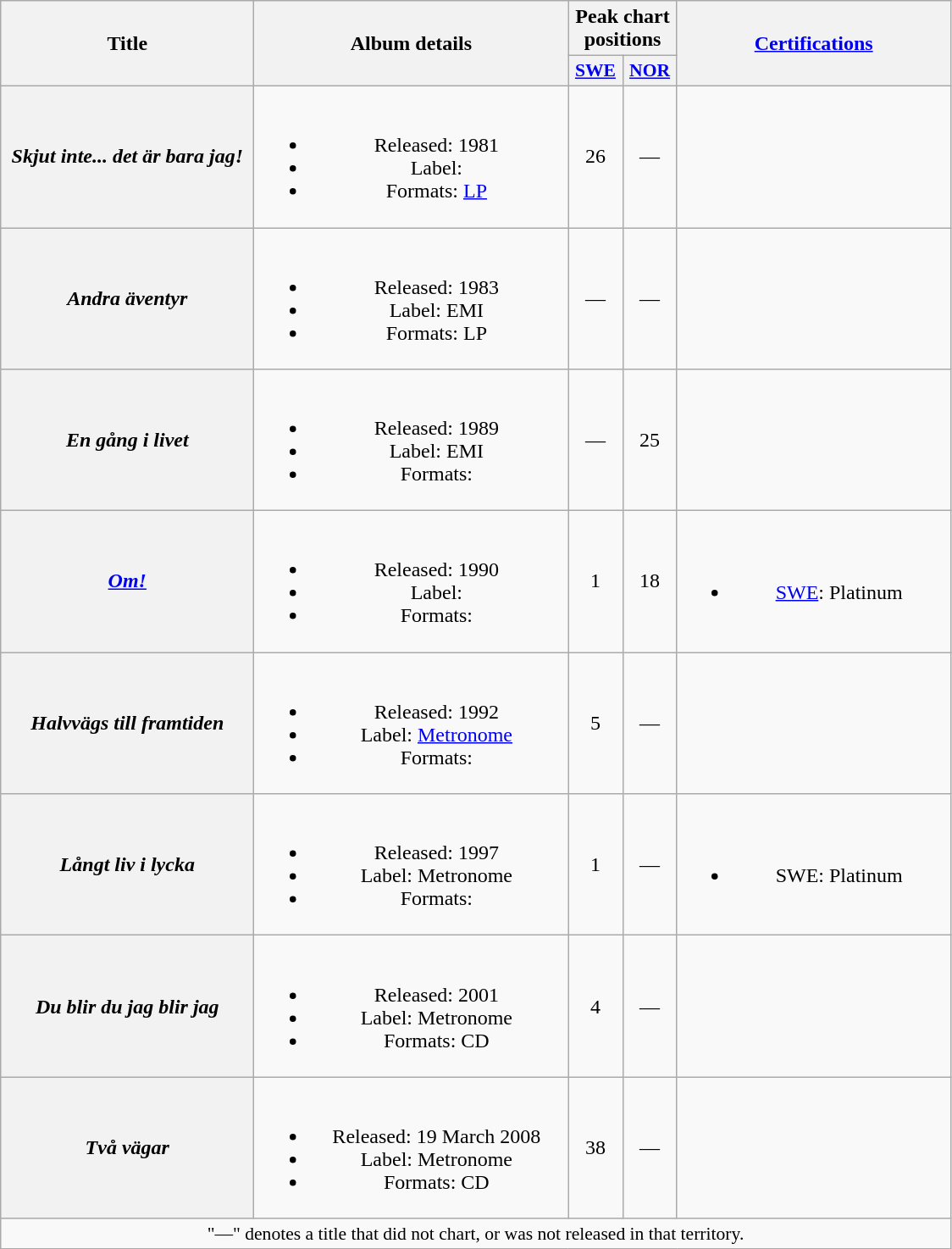<table class="wikitable plainrowheaders" style="text-align:center;" border="1">
<tr>
<th scope="col" rowspan="2" style="width:12em;">Title</th>
<th scope="col" rowspan="2" style="width:15em;">Album details</th>
<th scope="col" colspan="2">Peak chart positions</th>
<th scope="col" rowspan="2" style="width:13em;"><a href='#'>Certifications</a></th>
</tr>
<tr>
<th scope="col" style="width:2.5em; font-size:90%;"><a href='#'>SWE</a><br></th>
<th scope="col" style="width:2.5em; font-size:90%;"><a href='#'>NOR</a><br></th>
</tr>
<tr>
<th scope="row"><em>Skjut inte... det är bara jag!</em></th>
<td><br><ul><li>Released: 1981</li><li>Label: </li><li>Formats: <a href='#'>LP</a></li></ul></td>
<td>26</td>
<td>—</td>
<td></td>
</tr>
<tr>
<th scope="row"><em>Andra äventyr</em></th>
<td><br><ul><li>Released: 1983</li><li>Label: EMI</li><li>Formats: LP</li></ul></td>
<td>—</td>
<td>—</td>
<td></td>
</tr>
<tr>
<th scope="row"><em>En gång i livet</em></th>
<td><br><ul><li>Released: 1989</li><li>Label: EMI</li><li>Formats: </li></ul></td>
<td>—</td>
<td>25</td>
<td></td>
</tr>
<tr>
<th scope="row"><em><a href='#'>Om!</a></em></th>
<td><br><ul><li>Released: 1990</li><li>Label: </li><li>Formats: </li></ul></td>
<td>1</td>
<td>18</td>
<td><br><ul><li><a href='#'>SWE</a>: Platinum</li></ul></td>
</tr>
<tr>
<th scope="row"><em>Halvvägs till framtiden</em></th>
<td><br><ul><li>Released: 1992</li><li>Label: <a href='#'>Metronome</a></li><li>Formats: </li></ul></td>
<td>5</td>
<td>—</td>
<td></td>
</tr>
<tr>
<th scope="row"><em>Långt liv i lycka</em></th>
<td><br><ul><li>Released: 1997</li><li>Label: Metronome</li><li>Formats: </li></ul></td>
<td>1</td>
<td>—</td>
<td><br><ul><li>SWE: Platinum</li></ul></td>
</tr>
<tr>
<th scope="row"><em>Du blir du jag blir jag</em></th>
<td><br><ul><li>Released: 2001</li><li>Label: Metronome</li><li>Formats: CD</li></ul></td>
<td>4</td>
<td>—</td>
<td></td>
</tr>
<tr>
<th scope="row"><em>Två vägar</em></th>
<td><br><ul><li>Released: 19 March 2008</li><li>Label: Metronome</li><li>Formats: CD</li></ul></td>
<td>38</td>
<td>—</td>
<td></td>
</tr>
<tr>
<td colspan="5" style="font-size:90%;">"—" denotes a title that did not chart, or was not released in that territory.</td>
</tr>
</table>
